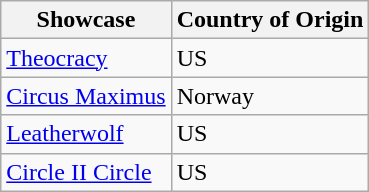<table class="wikitable">
<tr>
<th>Showcase</th>
<th>Country of Origin</th>
</tr>
<tr>
<td><a href='#'>Theocracy</a></td>
<td>US</td>
</tr>
<tr>
<td><a href='#'>Circus Maximus</a></td>
<td>Norway</td>
</tr>
<tr>
<td><a href='#'>Leatherwolf</a></td>
<td>US</td>
</tr>
<tr>
<td><a href='#'>Circle II Circle</a></td>
<td>US</td>
</tr>
</table>
